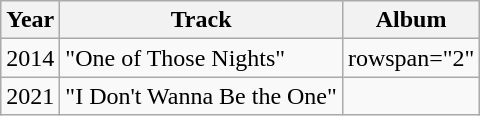<table class="wikitable">
<tr>
<th>Year</th>
<th>Track</th>
<th>Album</th>
</tr>
<tr>
<td>2014</td>
<td>"One of Those Nights"</td>
<td>rowspan="2" </td>
</tr>
<tr>
<td>2021</td>
<td>"I Don't Wanna Be the One"</td>
</tr>
</table>
